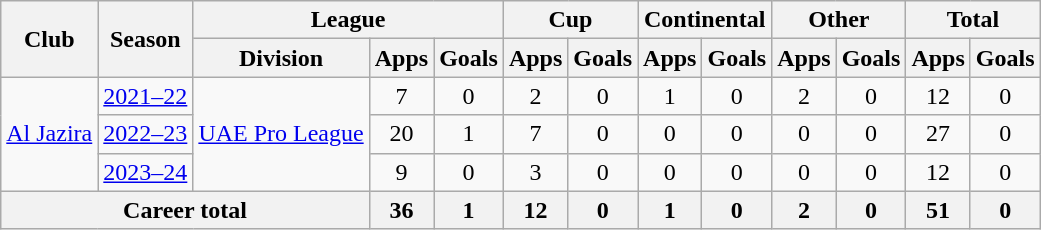<table class="wikitable" style="text-align: center">
<tr>
<th rowspan="2">Club</th>
<th rowspan="2">Season</th>
<th colspan="3">League</th>
<th colspan="2">Cup</th>
<th colspan="2">Continental</th>
<th colspan="2">Other</th>
<th colspan="2">Total</th>
</tr>
<tr>
<th>Division</th>
<th>Apps</th>
<th>Goals</th>
<th>Apps</th>
<th>Goals</th>
<th>Apps</th>
<th>Goals</th>
<th>Apps</th>
<th>Goals</th>
<th>Apps</th>
<th>Goals</th>
</tr>
<tr>
<td rowspan=3><a href='#'>Al Jazira</a></td>
<td><a href='#'>2021–22</a></td>
<td rowspan=3><a href='#'>UAE Pro League</a></td>
<td>7</td>
<td>0</td>
<td>2</td>
<td>0</td>
<td>1</td>
<td>0</td>
<td>2</td>
<td>0</td>
<td>12</td>
<td>0</td>
</tr>
<tr>
<td><a href='#'>2022–23</a></td>
<td>20</td>
<td>1</td>
<td>7</td>
<td>0</td>
<td>0</td>
<td>0</td>
<td>0</td>
<td>0</td>
<td>27</td>
<td>0</td>
</tr>
<tr>
<td><a href='#'>2023–24</a></td>
<td>9</td>
<td>0</td>
<td>3</td>
<td>0</td>
<td>0</td>
<td>0</td>
<td>0</td>
<td>0</td>
<td>12</td>
<td>0</td>
</tr>
<tr>
<th colspan="3"><strong>Career total</strong></th>
<th>36</th>
<th>1</th>
<th>12</th>
<th>0</th>
<th>1</th>
<th>0</th>
<th>2</th>
<th>0</th>
<th>51</th>
<th>0</th>
</tr>
</table>
